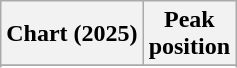<table class="wikitable sortable plainrowheaders" style="text-align:center">
<tr>
<th scope="col">Chart (2025)</th>
<th scope="col">Peak<br>position</th>
</tr>
<tr>
</tr>
<tr>
</tr>
</table>
